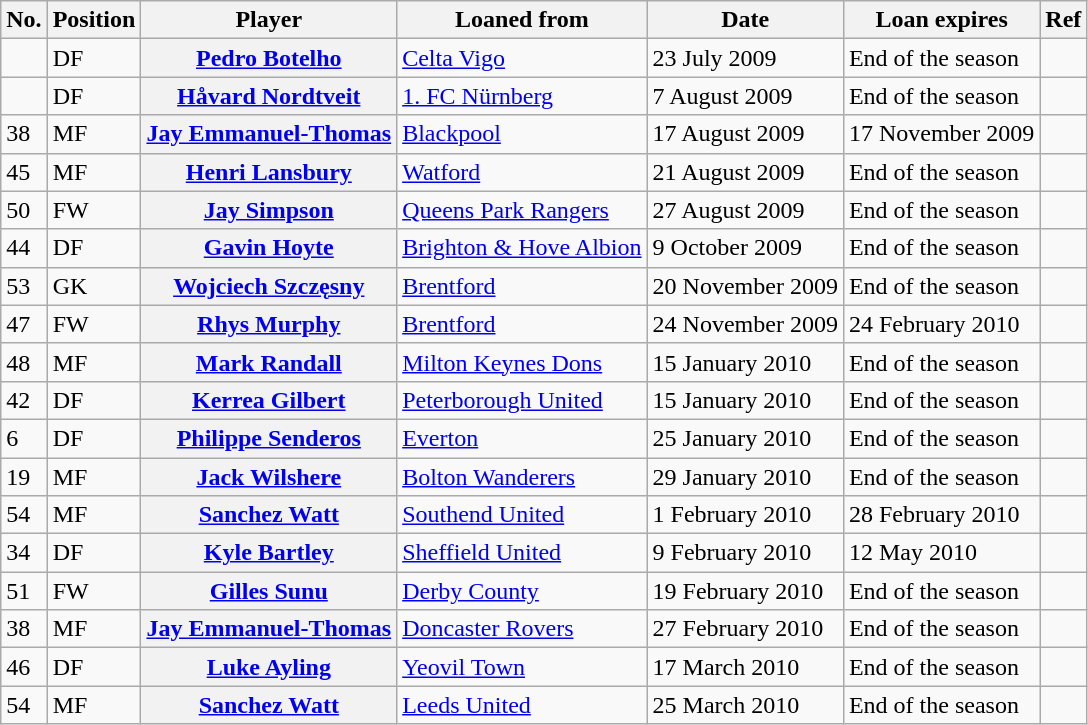<table class="wikitable plainrowheaders" style="text-align:center; text-align:left">
<tr>
<th>No.</th>
<th>Position</th>
<th>Player</th>
<th>Loaned from</th>
<th>Date</th>
<th>Loan expires</th>
<th>Ref</th>
</tr>
<tr>
<td></td>
<td>DF</td>
<th scope="row"><a href='#'>Pedro Botelho</a></th>
<td><a href='#'>Celta Vigo</a></td>
<td>23 July 2009</td>
<td>End of the season</td>
<td></td>
</tr>
<tr>
<td></td>
<td>DF</td>
<th scope="row"><a href='#'>Håvard Nordtveit</a></th>
<td><a href='#'>1. FC Nürnberg</a></td>
<td>7 August 2009</td>
<td>End of the season</td>
<td></td>
</tr>
<tr>
<td>38</td>
<td>MF</td>
<th scope="row"><a href='#'>Jay Emmanuel-Thomas</a></th>
<td><a href='#'>Blackpool</a></td>
<td>17 August 2009</td>
<td>17 November 2009</td>
<td></td>
</tr>
<tr>
<td>45</td>
<td>MF</td>
<th scope="row"><a href='#'>Henri Lansbury</a></th>
<td><a href='#'>Watford</a></td>
<td>21 August 2009</td>
<td>End of the season</td>
<td></td>
</tr>
<tr>
<td>50</td>
<td>FW</td>
<th scope="row"><a href='#'>Jay Simpson</a></th>
<td><a href='#'>Queens Park Rangers</a></td>
<td>27 August 2009</td>
<td>End of the season</td>
<td></td>
</tr>
<tr>
<td>44</td>
<td>DF</td>
<th scope="row"><a href='#'>Gavin Hoyte</a></th>
<td><a href='#'>Brighton & Hove Albion</a></td>
<td>9 October 2009</td>
<td>End of the season</td>
<td></td>
</tr>
<tr>
<td>53</td>
<td>GK</td>
<th scope="row"><a href='#'>Wojciech Szczęsny</a></th>
<td><a href='#'>Brentford</a></td>
<td>20 November 2009</td>
<td>End of the season</td>
<td></td>
</tr>
<tr>
<td>47</td>
<td>FW</td>
<th scope="row"><a href='#'>Rhys Murphy</a></th>
<td><a href='#'>Brentford</a></td>
<td>24 November 2009</td>
<td>24 February 2010</td>
<td></td>
</tr>
<tr>
<td>48</td>
<td>MF</td>
<th scope="row"><a href='#'>Mark Randall</a></th>
<td><a href='#'>Milton Keynes Dons</a></td>
<td>15 January 2010</td>
<td>End of the season</td>
<td></td>
</tr>
<tr>
<td>42</td>
<td>DF</td>
<th scope="row"><a href='#'>Kerrea Gilbert</a></th>
<td><a href='#'>Peterborough United</a></td>
<td>15 January 2010</td>
<td>End of the season</td>
<td></td>
</tr>
<tr>
<td>6</td>
<td>DF</td>
<th scope="row"><a href='#'>Philippe Senderos</a></th>
<td><a href='#'>Everton</a></td>
<td>25 January 2010</td>
<td>End of the season</td>
<td></td>
</tr>
<tr>
<td>19</td>
<td>MF</td>
<th scope="row"><a href='#'>Jack Wilshere</a></th>
<td><a href='#'>Bolton Wanderers</a></td>
<td>29 January 2010</td>
<td>End of the season</td>
<td></td>
</tr>
<tr>
<td>54</td>
<td>MF</td>
<th scope="row"><a href='#'>Sanchez Watt</a></th>
<td><a href='#'>Southend United</a></td>
<td>1 February 2010</td>
<td>28 February 2010</td>
<td></td>
</tr>
<tr>
<td>34</td>
<td>DF</td>
<th scope="row"><a href='#'>Kyle Bartley</a></th>
<td><a href='#'>Sheffield United</a></td>
<td>9 February 2010</td>
<td>12 May 2010</td>
<td></td>
</tr>
<tr>
<td>51</td>
<td>FW</td>
<th scope="row"><a href='#'>Gilles Sunu</a></th>
<td><a href='#'>Derby County</a></td>
<td>19 February 2010</td>
<td>End of the season</td>
<td></td>
</tr>
<tr>
<td>38</td>
<td>MF</td>
<th scope="row"><a href='#'>Jay Emmanuel-Thomas</a></th>
<td><a href='#'>Doncaster Rovers</a></td>
<td>27 February 2010</td>
<td>End of the season</td>
<td></td>
</tr>
<tr>
<td>46</td>
<td>DF</td>
<th scope="row"><a href='#'>Luke Ayling</a></th>
<td><a href='#'>Yeovil Town</a></td>
<td>17 March 2010</td>
<td>End of the season</td>
<td></td>
</tr>
<tr>
<td>54</td>
<td>MF</td>
<th scope="row"><a href='#'>Sanchez Watt</a></th>
<td><a href='#'>Leeds United</a></td>
<td>25 March 2010</td>
<td>End of the season</td>
<td></td>
</tr>
</table>
